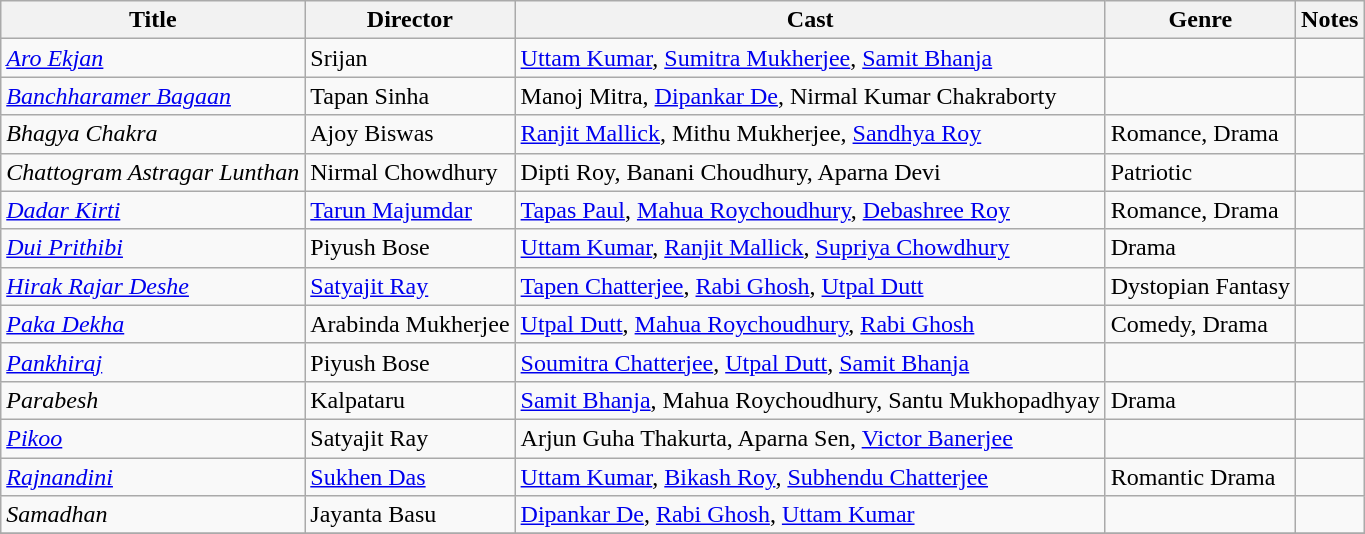<table class="wikitable sortable" border="0">
<tr>
<th>Title</th>
<th>Director</th>
<th>Cast</th>
<th>Genre</th>
<th>Notes</th>
</tr>
<tr>
<td><em><a href='#'>Aro Ekjan</a></em></td>
<td>Srijan</td>
<td><a href='#'>Uttam Kumar</a>, <a href='#'>Sumitra Mukherjee</a>, <a href='#'>Samit Bhanja</a></td>
<td></td>
<td></td>
</tr>
<tr>
<td><em><a href='#'>Banchharamer Bagaan</a></em></td>
<td>Tapan Sinha</td>
<td>Manoj Mitra, <a href='#'>Dipankar De</a>, Nirmal Kumar Chakraborty</td>
<td></td>
<td></td>
</tr>
<tr>
<td><em>Bhagya Chakra</em></td>
<td>Ajoy Biswas</td>
<td><a href='#'>Ranjit Mallick</a>, Mithu Mukherjee, <a href='#'>Sandhya Roy</a></td>
<td>Romance, Drama</td>
<td></td>
</tr>
<tr>
<td><em>Chattogram Astragar Lunthan</em></td>
<td>Nirmal Chowdhury</td>
<td>Dipti Roy, Banani Choudhury, Aparna Devi</td>
<td>Patriotic</td>
<td></td>
</tr>
<tr>
<td><em><a href='#'>Dadar Kirti</a></em></td>
<td><a href='#'>Tarun Majumdar</a></td>
<td><a href='#'>Tapas Paul</a>, <a href='#'>Mahua Roychoudhury</a>, <a href='#'>Debashree Roy</a></td>
<td>Romance, Drama</td>
<td></td>
</tr>
<tr>
<td><em><a href='#'>Dui Prithibi</a></em></td>
<td>Piyush Bose</td>
<td><a href='#'>Uttam Kumar</a>, <a href='#'>Ranjit Mallick</a>, <a href='#'>Supriya Chowdhury</a></td>
<td>Drama</td>
<td></td>
</tr>
<tr>
<td><em><a href='#'>Hirak Rajar Deshe</a></em></td>
<td><a href='#'>Satyajit Ray</a></td>
<td><a href='#'>Tapen Chatterjee</a>, <a href='#'>Rabi Ghosh</a>, <a href='#'>Utpal Dutt</a></td>
<td>Dystopian Fantasy</td>
<td></td>
</tr>
<tr>
<td><em><a href='#'>Paka Dekha</a></em></td>
<td>Arabinda Mukherjee</td>
<td><a href='#'>Utpal Dutt</a>, <a href='#'>Mahua Roychoudhury</a>, <a href='#'>Rabi Ghosh</a></td>
<td>Comedy, Drama</td>
<td></td>
</tr>
<tr>
<td><em><a href='#'>Pankhiraj</a></em></td>
<td>Piyush Bose</td>
<td><a href='#'>Soumitra Chatterjee</a>, <a href='#'>Utpal Dutt</a>, <a href='#'>Samit Bhanja</a></td>
<td></td>
<td></td>
</tr>
<tr>
<td><em>Parabesh</em></td>
<td>Kalpataru</td>
<td><a href='#'>Samit Bhanja</a>, Mahua Roychoudhury, Santu Mukhopadhyay</td>
<td>Drama</td>
<td></td>
</tr>
<tr>
<td><em><a href='#'>Pikoo</a></em></td>
<td>Satyajit Ray</td>
<td>Arjun Guha Thakurta, Aparna Sen, <a href='#'>Victor Banerjee</a></td>
<td></td>
<td></td>
</tr>
<tr>
<td><em><a href='#'>Rajnandini</a></em></td>
<td><a href='#'>Sukhen Das</a></td>
<td><a href='#'>Uttam Kumar</a>, <a href='#'>Bikash Roy</a>, <a href='#'>Subhendu Chatterjee</a></td>
<td>Romantic Drama</td>
<td></td>
</tr>
<tr>
<td><em>Samadhan</em></td>
<td>Jayanta Basu</td>
<td><a href='#'>Dipankar De</a>, <a href='#'>Rabi Ghosh</a>, <a href='#'>Uttam Kumar</a></td>
<td></td>
<td></td>
</tr>
<tr>
</tr>
</table>
